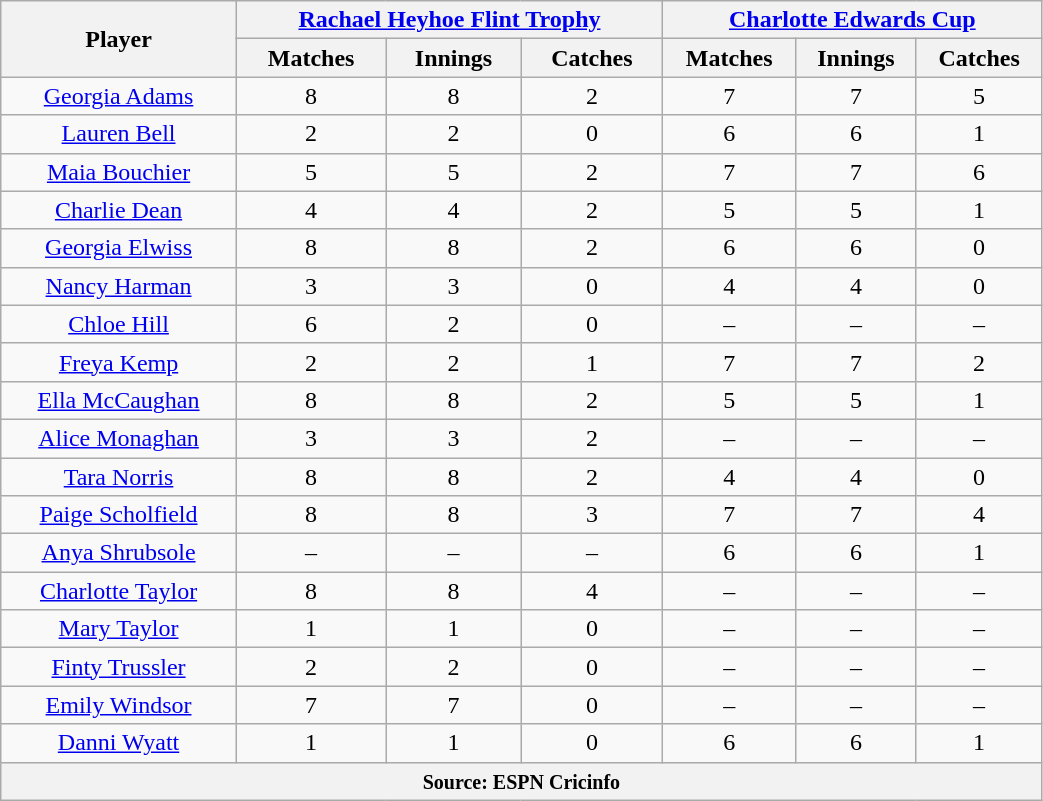<table class="wikitable" style="text-align:center; width:55%;">
<tr>
<th rowspan=2>Player</th>
<th colspan=3><a href='#'>Rachael Heyhoe Flint Trophy</a></th>
<th colspan=3><a href='#'>Charlotte Edwards Cup</a></th>
</tr>
<tr>
<th>Matches</th>
<th>Innings</th>
<th>Catches</th>
<th>Matches</th>
<th>Innings</th>
<th>Catches</th>
</tr>
<tr>
<td><a href='#'>Georgia Adams</a></td>
<td>8</td>
<td>8</td>
<td>2</td>
<td>7</td>
<td>7</td>
<td>5</td>
</tr>
<tr>
<td><a href='#'>Lauren Bell</a></td>
<td>2</td>
<td>2</td>
<td>0</td>
<td>6</td>
<td>6</td>
<td>1</td>
</tr>
<tr>
<td><a href='#'>Maia Bouchier</a></td>
<td>5</td>
<td>5</td>
<td>2</td>
<td>7</td>
<td>7</td>
<td>6</td>
</tr>
<tr>
<td><a href='#'>Charlie Dean</a></td>
<td>4</td>
<td>4</td>
<td>2</td>
<td>5</td>
<td>5</td>
<td>1</td>
</tr>
<tr>
<td><a href='#'>Georgia Elwiss</a></td>
<td>8</td>
<td>8</td>
<td>2</td>
<td>6</td>
<td>6</td>
<td>0</td>
</tr>
<tr>
<td><a href='#'>Nancy Harman</a></td>
<td>3</td>
<td>3</td>
<td>0</td>
<td>4</td>
<td>4</td>
<td>0</td>
</tr>
<tr>
<td><a href='#'>Chloe Hill</a></td>
<td>6</td>
<td>2</td>
<td>0</td>
<td>–</td>
<td>–</td>
<td>–</td>
</tr>
<tr>
<td><a href='#'>Freya Kemp</a></td>
<td>2</td>
<td>2</td>
<td>1</td>
<td>7</td>
<td>7</td>
<td>2</td>
</tr>
<tr>
<td><a href='#'>Ella McCaughan</a></td>
<td>8</td>
<td>8</td>
<td>2</td>
<td>5</td>
<td>5</td>
<td>1</td>
</tr>
<tr>
<td><a href='#'>Alice Monaghan</a></td>
<td>3</td>
<td>3</td>
<td>2</td>
<td>–</td>
<td>–</td>
<td>–</td>
</tr>
<tr>
<td><a href='#'>Tara Norris</a></td>
<td>8</td>
<td>8</td>
<td>2</td>
<td>4</td>
<td>4</td>
<td>0</td>
</tr>
<tr>
<td><a href='#'>Paige Scholfield</a></td>
<td>8</td>
<td>8</td>
<td>3</td>
<td>7</td>
<td>7</td>
<td>4</td>
</tr>
<tr>
<td><a href='#'>Anya Shrubsole</a></td>
<td>–</td>
<td>–</td>
<td>–</td>
<td>6</td>
<td>6</td>
<td>1</td>
</tr>
<tr>
<td><a href='#'>Charlotte Taylor</a></td>
<td>8</td>
<td>8</td>
<td>4</td>
<td>–</td>
<td>–</td>
<td>–</td>
</tr>
<tr>
<td><a href='#'>Mary Taylor</a></td>
<td>1</td>
<td>1</td>
<td>0</td>
<td>–</td>
<td>–</td>
<td>–</td>
</tr>
<tr>
<td><a href='#'>Finty Trussler</a></td>
<td>2</td>
<td>2</td>
<td>0</td>
<td>–</td>
<td>–</td>
<td>–</td>
</tr>
<tr>
<td><a href='#'>Emily Windsor</a></td>
<td>7</td>
<td>7</td>
<td>0</td>
<td>–</td>
<td>–</td>
<td>–</td>
</tr>
<tr>
<td><a href='#'>Danni Wyatt</a></td>
<td>1</td>
<td>1</td>
<td>0</td>
<td>6</td>
<td>6</td>
<td>1</td>
</tr>
<tr>
<th colspan="7"><small>Source: ESPN Cricinfo</small></th>
</tr>
</table>
